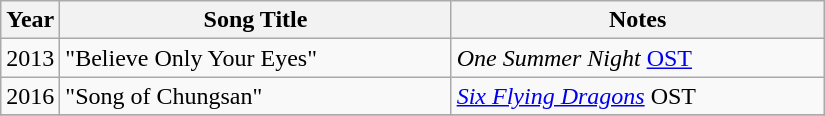<table class="wikitable" style="width:550px">
<tr>
<th width=10>Year</th>
<th>Song Title</th>
<th>Notes</th>
</tr>
<tr>
<td>2013</td>
<td>"Believe Only Your Eyes" </td>
<td><em>One Summer Night</em> <a href='#'>OST</a></td>
</tr>
<tr>
<td>2016</td>
<td>"Song of Chungsan"</td>
<td><em><a href='#'>Six Flying Dragons</a></em> OST</td>
</tr>
<tr>
</tr>
</table>
